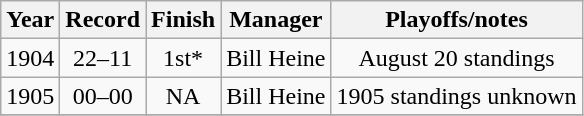<table class="wikitable" style="text-align:center">
<tr>
<th>Year</th>
<th>Record</th>
<th>Finish</th>
<th>Manager</th>
<th>Playoffs/notes</th>
</tr>
<tr>
<td>1904</td>
<td>22–11</td>
<td>1st*</td>
<td>Bill Heine</td>
<td>August 20 standings</td>
</tr>
<tr>
<td>1905</td>
<td>00–00</td>
<td>NA</td>
<td>Bill Heine</td>
<td>1905 standings unknown</td>
</tr>
<tr>
</tr>
</table>
